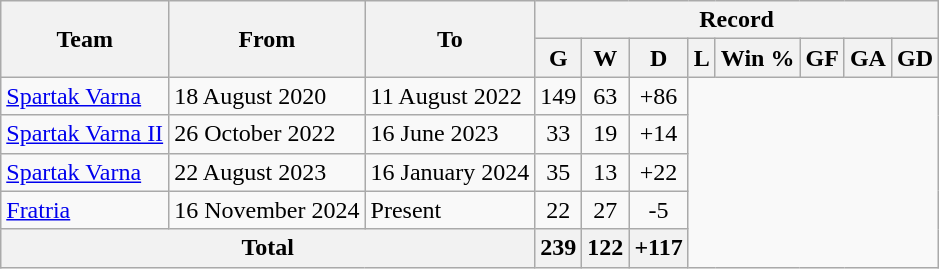<table class="wikitable" style="text-align: center">
<tr>
<th rowspan=2>Team</th>
<th rowspan=2>From</th>
<th rowspan=2>To</th>
<th colspan=8>Record</th>
</tr>
<tr>
<th>G</th>
<th>W</th>
<th>D</th>
<th>L</th>
<th>Win %</th>
<th>GF</th>
<th>GA</th>
<th>GD</th>
</tr>
<tr>
<td rowspan="1" align="left"> <a href='#'>Spartak Varna</a></td>
<td rowspan="1" align="left">18 August 2020</td>
<td rowspan="1" align="left">11 August 2022<br></td>
<td align="center">149</td>
<td align="center">63</td>
<td align="center">+86</td>
</tr>
<tr>
<td rowspan="1" align="left"> <a href='#'>Spartak Varna II</a></td>
<td rowspan="1" align="left">26 October 2022</td>
<td rowspan="1" align="left">16 June 2023<br></td>
<td align="center">33</td>
<td align="center">19</td>
<td align="center">+14</td>
</tr>
<tr>
<td rowspan="1" align="left"> <a href='#'>Spartak Varna</a></td>
<td rowspan="1" align="left">22 August 2023</td>
<td rowspan="1" align="left">16 January 2024<br></td>
<td align="center">35</td>
<td align="center">13</td>
<td align="center">+22</td>
</tr>
<tr>
<td rowspan="1" align="left"> <a href='#'>Fratria</a></td>
<td rowspan="1" align="left">16 November 2024</td>
<td rowspan="1" align="left">Present<br></td>
<td align="center">22</td>
<td align="center">27</td>
<td align="center">-5</td>
</tr>
<tr>
<th colspan="3">Total<br></th>
<th align="center">239</th>
<th align="center">122</th>
<th align="center">+117</th>
</tr>
</table>
